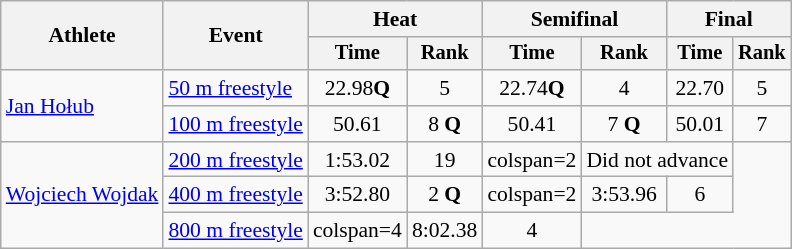<table class=wikitable style="font-size:90%">
<tr>
<th rowspan=2>Athlete</th>
<th rowspan=2>Event</th>
<th colspan="2">Heat</th>
<th colspan="2">Semifinal</th>
<th colspan="2">Final</th>
</tr>
<tr style="font-size:95%">
<th>Time</th>
<th>Rank</th>
<th>Time</th>
<th>Rank</th>
<th>Time</th>
<th>Rank</th>
</tr>
<tr align=center>
<td align=left rowspan=2><a href='#'>Jan Hołub</a></td>
<td align=left><a href='#'>50 m freestyle</a></td>
<td align=center>22.98<strong>Q</strong></td>
<td align=center>5</td>
<td align=center>22.74<strong>Q</strong></td>
<td align=center>4</td>
<td align=center>22.70</td>
<td align=center>5</td>
</tr>
<tr align=center>
<td align=left><a href='#'>100 m freestyle</a></td>
<td>50.61</td>
<td>8 <strong>Q</strong></td>
<td>50.41</td>
<td>7 <strong>Q</strong></td>
<td>50.01</td>
<td>7</td>
</tr>
<tr align=center>
<td align=left rowspan=3><a href='#'>Wojciech Wojdak</a></td>
<td align=left><a href='#'>200 m freestyle</a></td>
<td>1:53.02</td>
<td>19</td>
<td>colspan=2 </td>
<td colspan=2>Did not advance</td>
</tr>
<tr align=center>
<td align=left><a href='#'>400 m freestyle</a></td>
<td>3:52.80</td>
<td>2 <strong>Q	</strong></td>
<td>colspan=2 </td>
<td>3:53.96</td>
<td>6</td>
</tr>
<tr align=center>
<td align=left><a href='#'>800 m freestyle</a></td>
<td>colspan=4 </td>
<td>8:02.38</td>
<td>4</td>
</tr>
</table>
